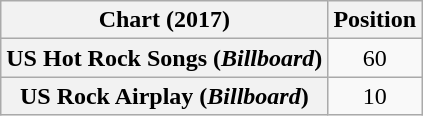<table class="wikitable plainrowheaders" style="text-align:center">
<tr>
<th scope="col">Chart (2017)</th>
<th scope="col">Position</th>
</tr>
<tr>
<th scope="row">US Hot Rock Songs (<em>Billboard</em>)</th>
<td>60</td>
</tr>
<tr>
<th scope="row">US Rock Airplay (<em>Billboard</em>)</th>
<td>10</td>
</tr>
</table>
